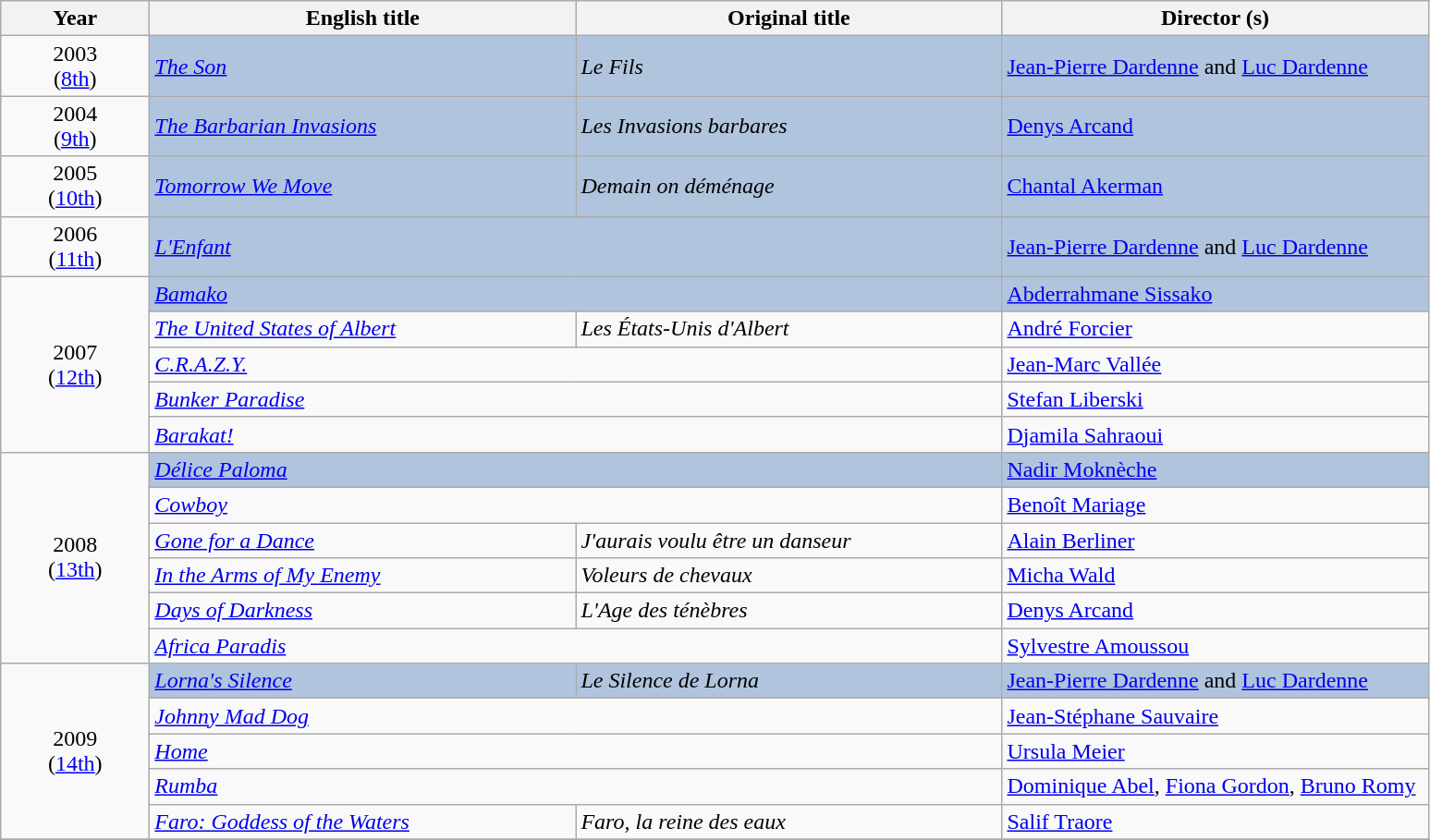<table class="wikitable">
<tr>
<th width="100"><strong>Year</strong></th>
<th width="300"><strong>English title</strong></th>
<th width="300"><strong>Original title</strong></th>
<th width="300"><strong>Director (s)</strong></th>
</tr>
<tr>
<td style="text-align:center;">2003<br>(<a href='#'>8th</a>)</td>
<td style="background:#B0C4DE;"><em><a href='#'>The Son</a></em></td>
<td style="background:#B0C4DE;"><em>Le Fils</em></td>
<td style="background:#B0C4DE;"><a href='#'>Jean-Pierre Dardenne</a> and <a href='#'>Luc Dardenne</a></td>
</tr>
<tr>
<td style="text-align:center;">2004<br>(<a href='#'>9th</a>)</td>
<td style="background:#B0C4DE;"><em><a href='#'>The Barbarian Invasions</a></em></td>
<td style="background:#B0C4DE;"><em>Les Invasions barbares</em></td>
<td style="background:#B0C4DE;"><a href='#'>Denys Arcand</a></td>
</tr>
<tr>
<td style="text-align:center;">2005<br>(<a href='#'>10th</a>)</td>
<td style="background:#B0C4DE;"><em><a href='#'>Tomorrow We Move</a></em></td>
<td style="background:#B0C4DE;"><em>Demain on déménage</em></td>
<td style="background:#B0C4DE;"><a href='#'>Chantal Akerman</a></td>
</tr>
<tr>
<td style="text-align:center;">2006<br>(<a href='#'>11th</a>)</td>
<td colspan="2" style="background:#B0C4DE;"><em><a href='#'>L'Enfant</a></em></td>
<td style="background:#B0C4DE;"><a href='#'>Jean-Pierre Dardenne</a> and <a href='#'>Luc Dardenne</a></td>
</tr>
<tr>
<td rowspan="5" style="text-align:center;">2007<br>(<a href='#'>12th</a>)</td>
<td colspan="2" style="background:#B0C4DE;"><em><a href='#'>Bamako</a></em></td>
<td style="background:#B0C4DE;"><a href='#'>Abderrahmane Sissako</a></td>
</tr>
<tr>
<td><em><a href='#'>The United States of Albert</a></em></td>
<td><em>Les États-Unis d'Albert</em></td>
<td><a href='#'>André Forcier</a></td>
</tr>
<tr>
<td colspan="2"><em><a href='#'>C.R.A.Z.Y.</a></em></td>
<td><a href='#'>Jean-Marc Vallée</a></td>
</tr>
<tr>
<td colspan="2"><em><a href='#'>Bunker Paradise</a></em></td>
<td><a href='#'>Stefan Liberski</a></td>
</tr>
<tr>
<td colspan="2"><em><a href='#'>Barakat!</a></em></td>
<td><a href='#'>Djamila Sahraoui</a></td>
</tr>
<tr>
<td rowspan="6" style="text-align:center;">2008<br>(<a href='#'>13th</a>)</td>
<td colspan="2" style="background:#B0C4DE;"><em><a href='#'>Délice Paloma</a></em></td>
<td style="background:#B0C4DE;"><a href='#'>Nadir Moknèche</a></td>
</tr>
<tr>
<td colspan="2"><em><a href='#'>Cowboy</a></em></td>
<td><a href='#'>Benoît Mariage</a></td>
</tr>
<tr>
<td><em><a href='#'>Gone for a Dance</a></em></td>
<td><em>J'aurais voulu être un danseur</em></td>
<td><a href='#'>Alain Berliner</a></td>
</tr>
<tr>
<td><em><a href='#'>In the Arms of My Enemy</a></em></td>
<td><em>Voleurs de chevaux</em></td>
<td><a href='#'>Micha Wald</a></td>
</tr>
<tr>
<td><em><a href='#'>Days of Darkness</a></em></td>
<td><em>L'Age des ténèbres</em></td>
<td><a href='#'>Denys Arcand</a></td>
</tr>
<tr>
<td colspan="2"><em><a href='#'>Africa Paradis</a></em></td>
<td><a href='#'>Sylvestre Amoussou</a></td>
</tr>
<tr>
<td rowspan="5" style="text-align:center;">2009<br>(<a href='#'>14th</a>)</td>
<td style="background:#B0C4DE;"><em><a href='#'>Lorna's Silence</a></em></td>
<td style="background:#B0C4DE;"><em>Le Silence de Lorna</em></td>
<td style="background:#B0C4DE;"><a href='#'>Jean-Pierre Dardenne</a> and <a href='#'>Luc Dardenne</a></td>
</tr>
<tr>
<td colspan="2"><em><a href='#'>Johnny Mad Dog</a></em></td>
<td><a href='#'>Jean-Stéphane Sauvaire</a></td>
</tr>
<tr>
<td colspan="2"><em><a href='#'>Home</a></em></td>
<td><a href='#'>Ursula Meier</a></td>
</tr>
<tr>
<td colspan="2"><em><a href='#'>Rumba</a></em></td>
<td><a href='#'>Dominique Abel</a>, <a href='#'>Fiona Gordon</a>, <a href='#'>Bruno Romy</a></td>
</tr>
<tr>
<td><em><a href='#'>Faro: Goddess of the Waters</a></em></td>
<td><em>Faro, la reine des eaux</em></td>
<td><a href='#'>Salif Traore</a></td>
</tr>
<tr>
</tr>
</table>
